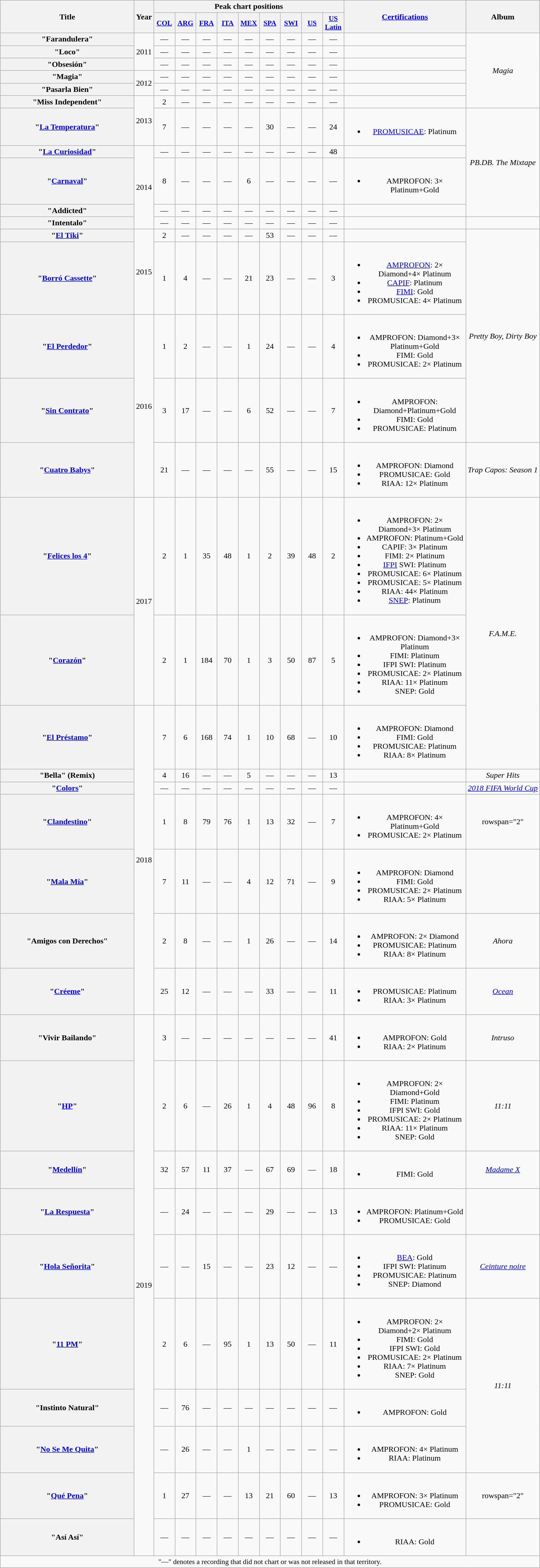<table class="wikitable plainrowheaders" style="text-align:center;">
<tr>
<th scope="col" rowspan="2" style="width:16.5em;">Title</th>
<th scope="col" rowspan="2" style="width:1em;">Year</th>
<th scope="col" colspan="9">Peak chart positions</th>
<th scope="col" rowspan="2" style="width:15em;"><a href='#'>Certifications</a></th>
<th scope="col" rowspan="2">Album</th>
</tr>
<tr>
<th scope="col" style="width:2.5em;font-size:90%;"><a href='#'>COL</a><br></th>
<th scope="col" style="width:2.5em;font-size:90%;"><a href='#'>ARG</a><br></th>
<th scope="col" style="width:2.5em;font-size:90%;"><a href='#'>FRA</a><br></th>
<th scope="col" style="width:2.5em;font-size:90%;"><a href='#'>ITA</a><br></th>
<th scope="col" style="width:2.5em;font-size:90%;"><a href='#'>MEX</a><br></th>
<th scope="col" style="width:2.5em;font-size:90%;"><a href='#'>SPA</a><br></th>
<th scope="col" style="width:2.5em;font-size:90%;"><a href='#'>SWI</a><br></th>
<th scope="col" style="width:2.5em;font-size:90%;"><a href='#'>US</a><br></th>
<th scope="col" style="width:2.5em;font-size:90%;"><a href='#'>US<br>Latin</a><br></th>
</tr>
<tr>
<th scope="row">"Farandulera"</th>
<td rowspan="3">2011</td>
<td>—</td>
<td>—</td>
<td>—</td>
<td>—</td>
<td>—</td>
<td>—</td>
<td>—</td>
<td>—</td>
<td>—</td>
<td></td>
<td rowspan="6"><em>Magia</em></td>
</tr>
<tr>
<th scope="row">"Loco"</th>
<td>—</td>
<td>—</td>
<td>—</td>
<td>—</td>
<td>—</td>
<td>—</td>
<td>—</td>
<td>—</td>
<td>—</td>
<td></td>
</tr>
<tr>
<th scope="row">"Obsesión"</th>
<td>—</td>
<td>—</td>
<td>—</td>
<td>—</td>
<td>—</td>
<td>—</td>
<td>—</td>
<td>—</td>
<td>—</td>
<td></td>
</tr>
<tr>
<th scope="row">"Magia"</th>
<td rowspan="2">2012</td>
<td>—</td>
<td>—</td>
<td>—</td>
<td>—</td>
<td>—</td>
<td>—</td>
<td>—</td>
<td>—</td>
<td>—</td>
<td></td>
</tr>
<tr>
<th scope="row">"Pasarla Bien"</th>
<td>—</td>
<td>—</td>
<td>—</td>
<td>—</td>
<td>—</td>
<td>—</td>
<td>—</td>
<td>—</td>
<td>—</td>
<td></td>
</tr>
<tr>
<th scope="row">"Miss Independent"</th>
<td rowspan="2">2013</td>
<td>2</td>
<td>—</td>
<td>—</td>
<td>—</td>
<td>—</td>
<td>—</td>
<td>—</td>
<td>—</td>
<td>—</td>
<td></td>
</tr>
<tr>
<th scope="row">"<a href='#'>La Temperatura</a>"<br></th>
<td>7</td>
<td>—</td>
<td>—</td>
<td>—</td>
<td>—</td>
<td>30</td>
<td>—</td>
<td>—</td>
<td>24</td>
<td><br><ul><li><a href='#'>PROMUSICAE</a>: Platinum</li></ul></td>
<td rowspan="4"><em>PB.DB. The Mixtape</em></td>
</tr>
<tr>
<th scope="row">"<a href='#'>La Curiosidad</a>"</th>
<td rowspan="4">2014</td>
<td>—</td>
<td>—</td>
<td>—</td>
<td>—</td>
<td>—</td>
<td>—</td>
<td>—</td>
<td>—</td>
<td>48</td>
<td></td>
</tr>
<tr>
<th scope="row">"<a href='#'>Carnaval</a>"</th>
<td>8</td>
<td>—</td>
<td>—</td>
<td>—</td>
<td>6</td>
<td>—</td>
<td>—</td>
<td>—</td>
<td>—</td>
<td><br><ul><li>AMPROFON: 3× Platinum+Gold</li></ul></td>
</tr>
<tr>
<th scope="row">"Addicted"</th>
<td>—</td>
<td>—</td>
<td>—</td>
<td>—</td>
<td>—</td>
<td>—</td>
<td>—</td>
<td>—</td>
<td>—</td>
<td></td>
</tr>
<tr>
<th scope="row">"Intentalo"</th>
<td>—</td>
<td>—</td>
<td>—</td>
<td>—</td>
<td>—</td>
<td>—</td>
<td>—</td>
<td>—</td>
<td>—</td>
<td></td>
<td></td>
</tr>
<tr>
<th scope="row">"<a href='#'>El Tiki</a>"</th>
<td rowspan="2">2015</td>
<td>2</td>
<td>—</td>
<td>—</td>
<td>—</td>
<td>—</td>
<td>53</td>
<td>—</td>
<td>—</td>
<td>—</td>
<td></td>
<td rowspan="4"><em>Pretty Boy, Dirty Boy</em></td>
</tr>
<tr>
<th scope="row">"<a href='#'>Borró Cassette</a>"</th>
<td>1</td>
<td>4</td>
<td>—</td>
<td>—</td>
<td>21</td>
<td>23</td>
<td>—</td>
<td>—</td>
<td>3</td>
<td><br><ul><li><a href='#'>AMPROFON</a>: 2× Diamond+4× Platinum</li><li><a href='#'>CAPIF</a>: Platinum</li><li><a href='#'>FIMI</a>: Gold</li><li>PROMUSICAE: 4× Platinum</li></ul></td>
</tr>
<tr>
<th scope="row">"<a href='#'>El Perdedor</a>"</th>
<td rowspan="3">2016</td>
<td>1</td>
<td>2</td>
<td>—</td>
<td>—</td>
<td>1</td>
<td>24</td>
<td>—</td>
<td>—</td>
<td>4</td>
<td><br><ul><li>AMPROFON: Diamond+3× Platinum+Gold</li><li>FIMI: Gold</li><li>PROMUSICAE: 2× Platinum</li></ul></td>
</tr>
<tr>
<th scope="row">"<a href='#'>Sin Contrato</a>" </th>
<td>3</td>
<td>17</td>
<td>—</td>
<td>—</td>
<td>6</td>
<td>52</td>
<td>—</td>
<td>—</td>
<td>7</td>
<td><br><ul><li>AMPROFON: Diamond+Platinum+Gold</li><li>FIMI: Gold</li><li>PROMUSICAE: Platinum</li></ul></td>
</tr>
<tr>
<th scope="row">"<a href='#'>Cuatro Babys</a>"<br></th>
<td>21</td>
<td>—</td>
<td>—</td>
<td>—</td>
<td>—</td>
<td>55</td>
<td>—</td>
<td>—</td>
<td>15</td>
<td><br><ul><li>AMPROFON: Diamond</li><li>PROMUSICAE: Gold</li><li>RIAA: 12× Platinum </li></ul></td>
<td><em>Trap Capos: Season 1</em></td>
</tr>
<tr>
<th scope="row">"<a href='#'>Felices los 4</a>"</th>
<td rowspan="2">2017</td>
<td>2</td>
<td>1</td>
<td>35</td>
<td>48</td>
<td>1</td>
<td>2</td>
<td>39</td>
<td>48</td>
<td>2</td>
<td><br><ul><li>AMPROFON: 2× Diamond+3× Platinum</li><li>AMPROFON: Platinum+Gold  </li><li>CAPIF: 3× Platinum</li><li>FIMI: 2× Platinum</li><li><a href='#'>IFPI</a> SWI: Platinum</li><li>PROMUSICAE: 6× Platinum</li><li>PROMUSICAE: 5× Platinum  </li><li>RIAA: 44× Platinum </li><li><a href='#'>SNEP</a>: Platinum</li></ul></td>
<td rowspan="3"><em>F.A.M.E.</em></td>
</tr>
<tr>
<th scope="row">"<a href='#'>Corazón</a>"<br></th>
<td>2</td>
<td>1</td>
<td>184</td>
<td>70</td>
<td>1</td>
<td>3</td>
<td>50</td>
<td>87</td>
<td>5</td>
<td><br><ul><li>AMPROFON: Diamond+3× Platinum</li><li>FIMI: Platinum</li><li>IFPI SWI: Platinum</li><li>PROMUSICAE: 2× Platinum</li><li>RIAA: 11× Platinum </li><li>SNEP: Gold</li></ul></td>
</tr>
<tr>
<th scope="row">"<a href='#'>El Préstamo</a>"</th>
<td rowspan="7">2018</td>
<td>7</td>
<td>6</td>
<td>168</td>
<td>74</td>
<td>1</td>
<td>10</td>
<td>68</td>
<td>—</td>
<td>10</td>
<td><br><ul><li>AMPROFON: Diamond</li><li>FIMI: Gold</li><li>PROMUSICAE: Platinum</li><li>RIAA: 8× Platinum </li></ul></td>
</tr>
<tr>
<th scope="row">"Bella" (Remix)<br></th>
<td>4</td>
<td>16</td>
<td>—</td>
<td>—</td>
<td>5</td>
<td>—</td>
<td>—</td>
<td>—</td>
<td>13</td>
<td></td>
<td><em>Super Hits</em></td>
</tr>
<tr>
<th scope="row">"<a href='#'>Colors</a>"<br></th>
<td>—</td>
<td>—</td>
<td>—</td>
<td>—</td>
<td>—</td>
<td>—</td>
<td>—</td>
<td>—</td>
<td>—</td>
<td></td>
<td><em><a href='#'>2018 FIFA World Cup</a></em></td>
</tr>
<tr>
<th scope="row">"<a href='#'>Clandestino</a>"<br></th>
<td>1</td>
<td>8</td>
<td>79</td>
<td>76</td>
<td>1</td>
<td>13</td>
<td>32</td>
<td>—</td>
<td>7</td>
<td><br><ul><li>AMPROFON: 4× Platinum+Gold</li><li>PROMUSICAE: 2× Platinum</li></ul></td>
<td>rowspan="2" </td>
</tr>
<tr>
<th scope="row">"<a href='#'>Mala Mía</a>"</th>
<td>7</td>
<td>11</td>
<td>—</td>
<td>—</td>
<td>4</td>
<td>12</td>
<td>71</td>
<td>—</td>
<td>9</td>
<td><br><ul><li>AMPROFON: Diamond</li><li>FIMI: Gold</li><li>PROMUSICAE: 2× Platinum</li><li>RIAA: 5× Platinum </li></ul></td>
</tr>
<tr>
<th scope="row">"Amigos con Derechos"<br></th>
<td>2</td>
<td>8</td>
<td>—</td>
<td>—</td>
<td>1</td>
<td>26</td>
<td>—</td>
<td>—</td>
<td>14</td>
<td><br><ul><li>AMPROFON: 2× Diamond</li><li>PROMUSICAE: Platinum</li><li>RIAA: 8× Platinum </li></ul></td>
<td><em>Ahora</em></td>
</tr>
<tr>
<th scope="row">"<a href='#'>Créeme</a>"<br></th>
<td>25</td>
<td>12</td>
<td>—</td>
<td>—</td>
<td>—</td>
<td>33</td>
<td>—</td>
<td>—</td>
<td>11</td>
<td><br><ul><li>PROMUSICAE: Platinum</li><li>RIAA: 3× Platinum </li></ul></td>
<td><em><a href='#'>Ocean</a></em></td>
</tr>
<tr>
<th scope="row">"Vivir Bailando"<br></th>
<td rowspan="10">2019</td>
<td>3</td>
<td>—</td>
<td>—</td>
<td>—</td>
<td>—</td>
<td>—</td>
<td>—</td>
<td>—</td>
<td>41</td>
<td><br><ul><li>AMPROFON: Gold</li><li>RIAA: 2× Platinum </li></ul></td>
<td><em>Intruso</em></td>
</tr>
<tr>
<th scope="row">"<a href='#'>HP</a>"</th>
<td>2</td>
<td>6</td>
<td>—</td>
<td>26</td>
<td>1</td>
<td>4</td>
<td>48</td>
<td>96</td>
<td>8</td>
<td><br><ul><li>AMPROFON: 2× Diamond+Gold</li><li>FIMI: Platinum</li><li>IFPI SWI: Gold</li><li>PROMUSICAE: 2× Platinum</li><li>RIAA: 11× Platinum </li><li>SNEP: Gold</li></ul></td>
<td><em>11:11</em></td>
</tr>
<tr>
<th scope="row">"<a href='#'>Medellín</a>"<br></th>
<td>32</td>
<td>57</td>
<td>11</td>
<td>37</td>
<td>—</td>
<td>67</td>
<td>69</td>
<td>—</td>
<td>18</td>
<td><br><ul><li>FIMI: Gold</li></ul></td>
<td><em><a href='#'>Madame X</a></em></td>
</tr>
<tr>
<th scope="row">"<a href='#'>La Respuesta</a>"<br></th>
<td>—</td>
<td>24</td>
<td>—</td>
<td>—</td>
<td>—</td>
<td>29</td>
<td>—</td>
<td>—</td>
<td>13</td>
<td><br><ul><li>AMPROFON: Platinum+Gold</li><li>PROMUSICAE: Gold</li></ul></td>
<td></td>
</tr>
<tr>
<th scope="row">"<a href='#'>Hola Señorita</a>"<br></th>
<td>—</td>
<td>—</td>
<td>15</td>
<td>—</td>
<td>—</td>
<td>23</td>
<td>12</td>
<td>—</td>
<td>—</td>
<td><br><ul><li><a href='#'>BEA</a>: Gold</li><li>IFPI SWI: Platinum</li><li>PROMUSICAE: Platinum</li><li>SNEP: Diamond</li></ul></td>
<td><em><a href='#'>Ceinture noire</a></em></td>
</tr>
<tr>
<th scope="row">"<a href='#'>11 PM</a>"</th>
<td>2</td>
<td>6</td>
<td>—</td>
<td>95</td>
<td>1</td>
<td>13</td>
<td>50</td>
<td>—</td>
<td>11</td>
<td><br><ul><li>AMPROFON: 2× Diamond+2× Platinum</li><li>FIMI: Gold</li><li>IFPI SWI: Gold</li><li>PROMUSICAE: 2× Platinum</li><li>RIAA: 7× Platinum </li><li>SNEP: Gold</li></ul></td>
<td rowspan="3"><em>11:11</em></td>
</tr>
<tr>
<th scope="row">"Instinto Natural"<br></th>
<td>—</td>
<td>76</td>
<td>—</td>
<td>—</td>
<td>—</td>
<td>—</td>
<td>—</td>
<td>—</td>
<td>—</td>
<td><br><ul><li>AMPROFON: Gold</li></ul></td>
</tr>
<tr>
<th scope="row">"<a href='#'>No Se Me Quita</a>"<br></th>
<td>—</td>
<td>26</td>
<td>—</td>
<td>—</td>
<td>1</td>
<td>—</td>
<td>—</td>
<td>—</td>
<td>—</td>
<td><br><ul><li>AMPROFON: 4× Platinum</li><li>RIAA: Platinum </li></ul></td>
</tr>
<tr>
<th scope="row">"<a href='#'>Qué Pena</a>"<br></th>
<td>1</td>
<td>27</td>
<td>—</td>
<td>—</td>
<td>13</td>
<td>21</td>
<td>60</td>
<td>—</td>
<td>13</td>
<td><br><ul><li>AMPROFON: 3× Platinum</li><li>PROMUSICAE: Gold</li></ul></td>
<td>rowspan="2" </td>
</tr>
<tr>
<th scope="row">"Así Así"<br></th>
<td>—</td>
<td>—</td>
<td>—</td>
<td>—</td>
<td>—</td>
<td>—</td>
<td>—</td>
<td>—</td>
<td>—</td>
<td><br><ul><li>RIAA: Gold </li></ul></td>
</tr>
<tr>
<td colspan="14" style="font-size:90%">"—" denotes a recording that did not chart or was not released in that territory.</td>
</tr>
</table>
